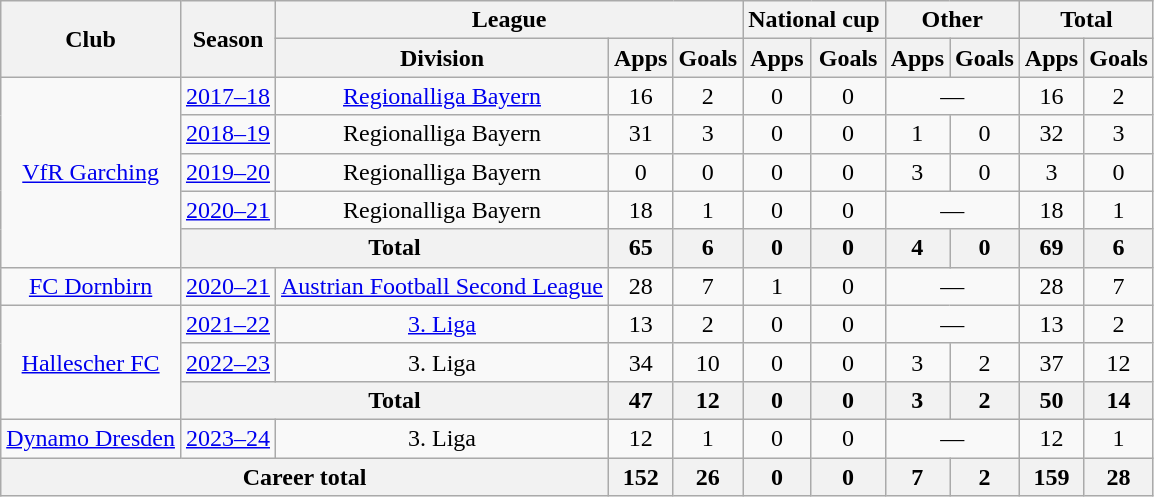<table class="wikitable" style="text-align:center">
<tr>
<th rowspan="2">Club</th>
<th rowspan="2">Season</th>
<th colspan="3">League</th>
<th colspan="2">National cup</th>
<th colspan="2">Other</th>
<th colspan="2">Total</th>
</tr>
<tr>
<th>Division</th>
<th>Apps</th>
<th>Goals</th>
<th>Apps</th>
<th>Goals</th>
<th>Apps</th>
<th>Goals</th>
<th>Apps</th>
<th>Goals</th>
</tr>
<tr>
<td rowspan="5"><a href='#'>VfR Garching</a></td>
<td><a href='#'>2017–18</a></td>
<td><a href='#'>Regionalliga Bayern</a></td>
<td>16</td>
<td>2</td>
<td>0</td>
<td>0</td>
<td colspan="2">—</td>
<td>16</td>
<td>2</td>
</tr>
<tr>
<td><a href='#'>2018–19</a></td>
<td>Regionalliga Bayern</td>
<td>31</td>
<td>3</td>
<td>0</td>
<td>0</td>
<td>1</td>
<td>0</td>
<td>32</td>
<td>3</td>
</tr>
<tr>
<td><a href='#'>2019–20</a></td>
<td>Regionalliga Bayern</td>
<td>0</td>
<td>0</td>
<td>0</td>
<td>0</td>
<td>3</td>
<td>0</td>
<td>3</td>
<td>0</td>
</tr>
<tr>
<td><a href='#'>2020–21</a></td>
<td>Regionalliga Bayern</td>
<td>18</td>
<td>1</td>
<td>0</td>
<td>0</td>
<td colspan="2">—</td>
<td>18</td>
<td>1</td>
</tr>
<tr>
<th colspan="2">Total</th>
<th>65</th>
<th>6</th>
<th>0</th>
<th>0</th>
<th>4</th>
<th>0</th>
<th>69</th>
<th>6</th>
</tr>
<tr>
<td><a href='#'>FC Dornbirn</a></td>
<td><a href='#'>2020–21</a></td>
<td><a href='#'>Austrian Football Second League</a></td>
<td>28</td>
<td>7</td>
<td>1</td>
<td>0</td>
<td colspan="2">—</td>
<td>28</td>
<td>7</td>
</tr>
<tr>
<td rowspan="3"><a href='#'>Hallescher FC</a></td>
<td><a href='#'>2021–22</a></td>
<td><a href='#'>3. Liga</a></td>
<td>13</td>
<td>2</td>
<td>0</td>
<td>0</td>
<td colspan="2">—</td>
<td>13</td>
<td>2</td>
</tr>
<tr>
<td><a href='#'>2022–23</a></td>
<td>3. Liga</td>
<td>34</td>
<td>10</td>
<td>0</td>
<td>0</td>
<td>3</td>
<td>2</td>
<td>37</td>
<td>12</td>
</tr>
<tr>
<th colspan="2">Total</th>
<th>47</th>
<th>12</th>
<th>0</th>
<th>0</th>
<th>3</th>
<th>2</th>
<th>50</th>
<th>14</th>
</tr>
<tr>
<td><a href='#'>Dynamo Dresden</a></td>
<td><a href='#'>2023–24</a></td>
<td>3. Liga</td>
<td>12</td>
<td>1</td>
<td>0</td>
<td>0</td>
<td colspan="2">—</td>
<td>12</td>
<td>1</td>
</tr>
<tr>
<th colspan="3">Career total</th>
<th>152</th>
<th>26</th>
<th>0</th>
<th>0</th>
<th>7</th>
<th>2</th>
<th>159</th>
<th>28</th>
</tr>
</table>
